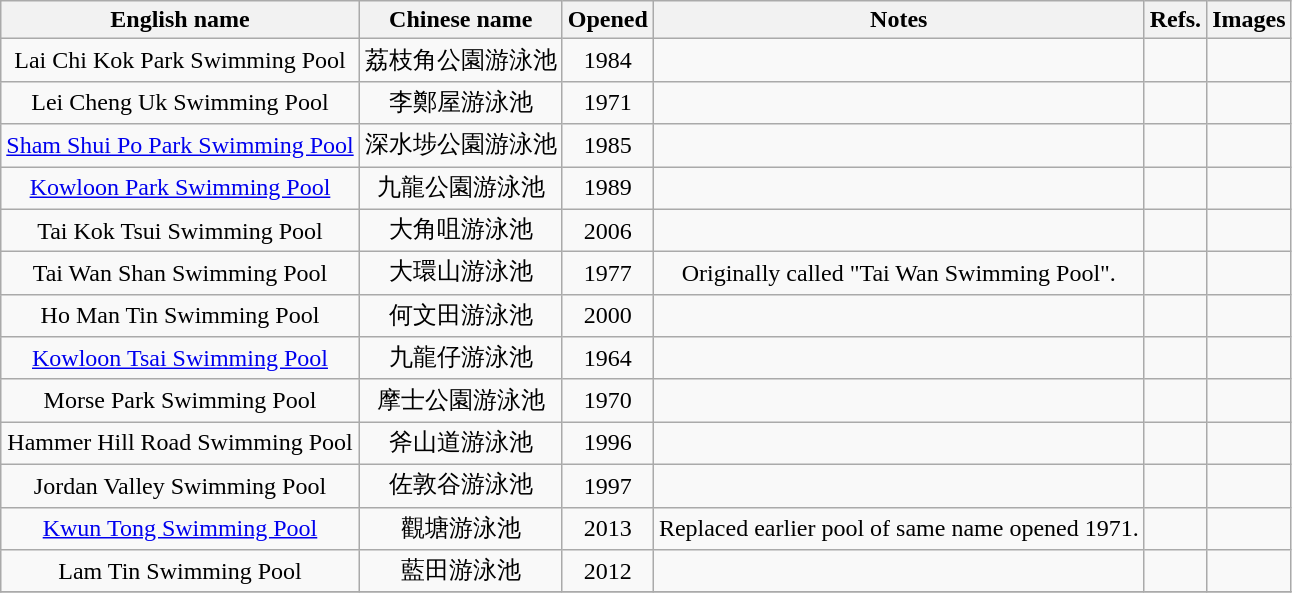<table class="wikitable" style="text-align: center">
<tr>
<th>English name</th>
<th>Chinese name</th>
<th>Opened</th>
<th>Notes</th>
<th>Refs.</th>
<th>Images</th>
</tr>
<tr>
<td>Lai Chi Kok Park Swimming Pool</td>
<td>荔枝角公園游泳池</td>
<td>1984</td>
<td></td>
<td></td>
<td></td>
</tr>
<tr>
<td>Lei Cheng Uk Swimming Pool</td>
<td>李鄭屋游泳池</td>
<td>1971</td>
<td></td>
<td></td>
<td></td>
</tr>
<tr>
<td><a href='#'>Sham Shui Po Park Swimming Pool</a></td>
<td>深水埗公園游泳池</td>
<td>1985</td>
<td></td>
<td></td>
<td></td>
</tr>
<tr>
<td><a href='#'>Kowloon Park Swimming Pool</a></td>
<td>九龍公園游泳池</td>
<td>1989</td>
<td></td>
<td></td>
<td></td>
</tr>
<tr>
<td>Tai Kok Tsui Swimming Pool</td>
<td>大角咀游泳池</td>
<td>2006</td>
<td></td>
<td></td>
<td></td>
</tr>
<tr>
<td>Tai Wan Shan Swimming Pool</td>
<td>大環山游泳池</td>
<td>1977</td>
<td>Originally called "Tai Wan Swimming Pool".</td>
<td></td>
<td></td>
</tr>
<tr>
<td>Ho Man Tin Swimming Pool</td>
<td>何文田游泳池</td>
<td>2000</td>
<td></td>
<td></td>
<td></td>
</tr>
<tr>
<td><a href='#'>Kowloon Tsai Swimming Pool</a></td>
<td>九龍仔游泳池</td>
<td>1964</td>
<td></td>
<td></td>
<td></td>
</tr>
<tr>
<td>Morse Park Swimming Pool</td>
<td>摩士公園游泳池</td>
<td>1970</td>
<td></td>
<td></td>
<td></td>
</tr>
<tr>
<td>Hammer Hill Road Swimming Pool</td>
<td>斧山道游泳池</td>
<td>1996</td>
<td></td>
<td></td>
<td></td>
</tr>
<tr>
<td>Jordan Valley Swimming Pool</td>
<td>佐敦谷游泳池</td>
<td>1997</td>
<td></td>
<td></td>
<td></td>
</tr>
<tr>
<td><a href='#'>Kwun Tong Swimming Pool</a></td>
<td>觀塘游泳池</td>
<td>2013</td>
<td>Replaced earlier pool of same name opened 1971.</td>
<td></td>
<td></td>
</tr>
<tr>
<td>Lam Tin Swimming Pool</td>
<td>藍田游泳池</td>
<td>2012</td>
<td></td>
<td></td>
<td></td>
</tr>
<tr>
</tr>
</table>
